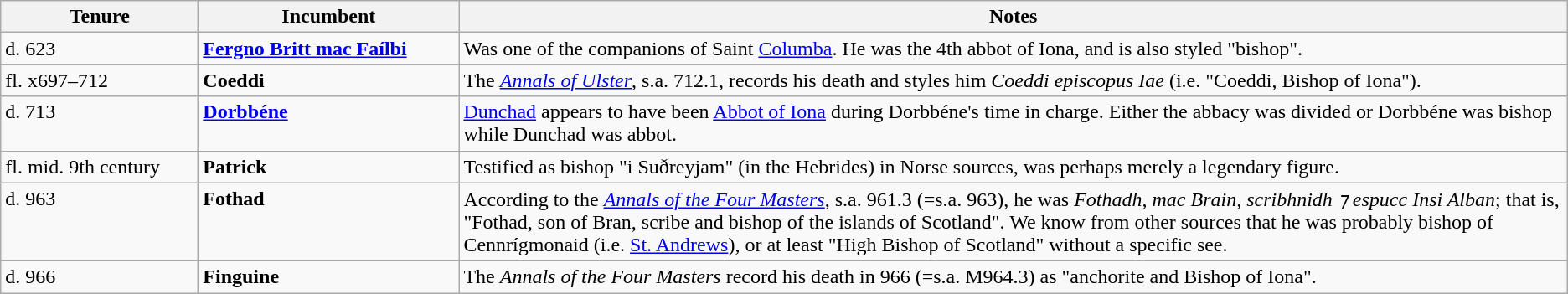<table class="wikitable">
<tr>
<th width=150>Tenure</th>
<th width=200>Incumbent</th>
<th>Notes</th>
</tr>
<tr valign=top>
<td>d. 623</td>
<td><strong><a href='#'>Fergno Britt mac Faílbi</a></strong></td>
<td>Was one of the companions of Saint <a href='#'>Columba</a>. He was the 4th abbot of Iona, and is also styled "bishop".</td>
</tr>
<tr valign=top>
<td>fl. x697–712</td>
<td><strong>Coeddi</strong></td>
<td>The <em><a href='#'>Annals of Ulster</a></em>, s.a. 712.1, records his death and styles him <em>Coeddi episcopus Iae</em> (i.e. "Coeddi, Bishop of Iona").</td>
</tr>
<tr valign=top>
<td>d. 713</td>
<td><strong><a href='#'>Dorbbéne</a></strong></td>
<td><a href='#'>Dunchad</a> appears to have been <a href='#'>Abbot of Iona</a> during Dorbbéne's time in charge. Either the abbacy was divided or Dorbbéne was bishop while Dunchad was abbot.</td>
</tr>
<tr valign=top>
<td>fl. mid. 9th century</td>
<td><strong>Patrick</strong></td>
<td>Testified as bishop "i Suðreyjam" (in the Hebrides) in Norse sources, was perhaps merely a legendary figure.</td>
</tr>
<tr valign=top>
<td>d. 963</td>
<td><strong>Fothad</strong></td>
<td>According to the <em><a href='#'>Annals of the Four Masters</a></em>, s.a. 961.3 (=s.a. 963), he was <em>Fothadh, mac Brain, scribhnidh ⁊ espucc Insi Alban</em>; that is, "Fothad, son of Bran, scribe and bishop of the islands of Scotland". We know from other sources that he was probably bishop of Cennrígmonaid (i.e. <a href='#'>St. Andrews</a>), or at least "High Bishop of Scotland" without a specific see.</td>
</tr>
<tr valign=top>
<td>d. 966</td>
<td><strong>Finguine</strong></td>
<td>The <em>Annals of the Four Masters</em> record his death in 966 (=s.a. M964.3) as "anchorite and Bishop of Iona".</td>
</tr>
</table>
